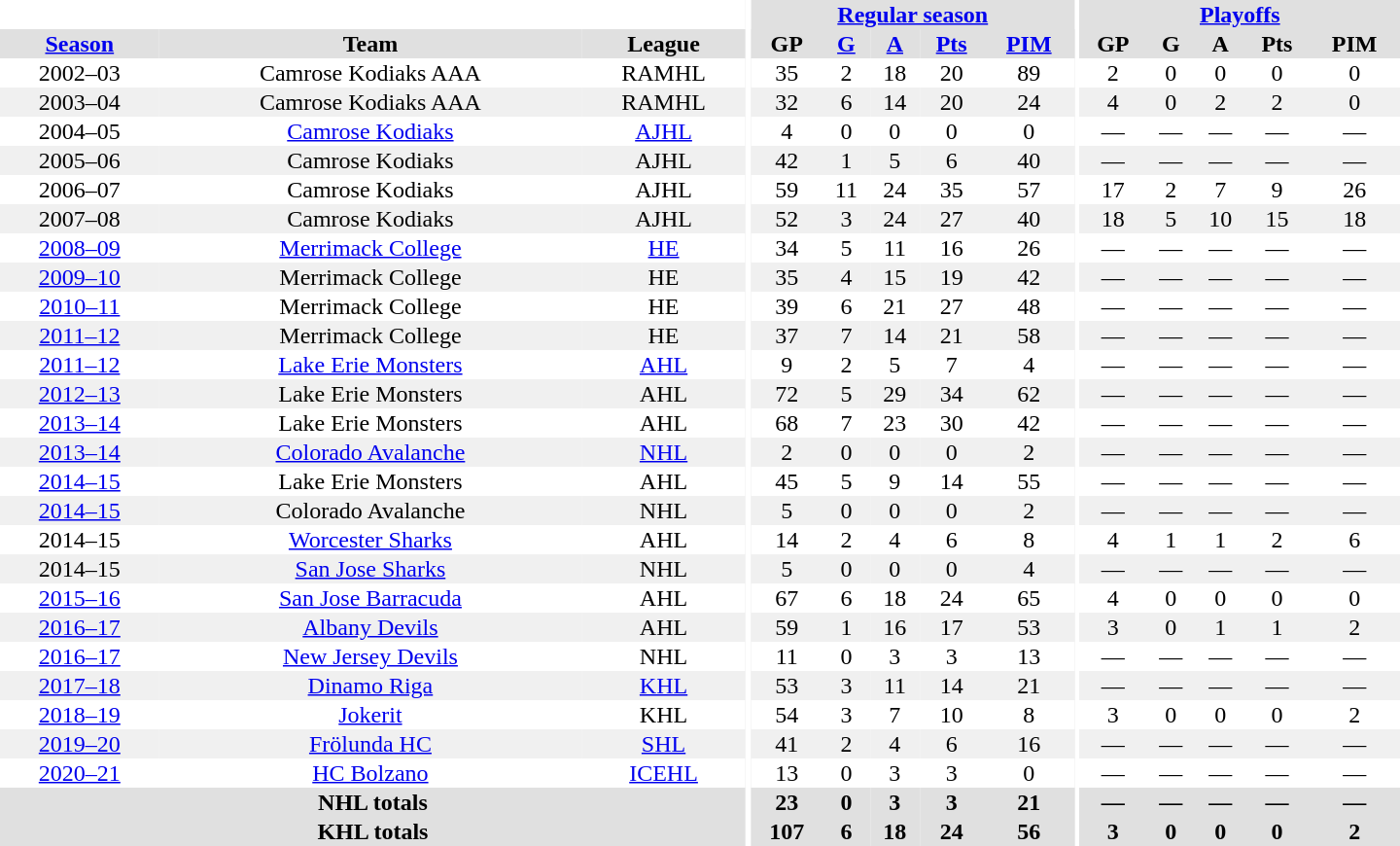<table border="0" cellpadding="1" cellspacing="0" style="text-align:center; width:60em">
<tr bgcolor="#e0e0e0">
<th colspan="3"  bgcolor="#ffffff"></th>
<th rowspan="99" bgcolor="#ffffff"></th>
<th colspan="5"><a href='#'>Regular season</a></th>
<th rowspan="99" bgcolor="#ffffff"></th>
<th colspan="5"><a href='#'>Playoffs</a></th>
</tr>
<tr bgcolor="#e0e0e0">
<th><a href='#'>Season</a></th>
<th>Team</th>
<th>League</th>
<th>GP</th>
<th><a href='#'>G</a></th>
<th><a href='#'>A</a></th>
<th><a href='#'>Pts</a></th>
<th><a href='#'>PIM</a></th>
<th>GP</th>
<th>G</th>
<th>A</th>
<th>Pts</th>
<th>PIM</th>
</tr>
<tr>
<td>2002–03</td>
<td>Camrose Kodiaks AAA</td>
<td>RAMHL</td>
<td>35</td>
<td>2</td>
<td>18</td>
<td>20</td>
<td>89</td>
<td>2</td>
<td>0</td>
<td>0</td>
<td>0</td>
<td>0</td>
</tr>
<tr bgcolor="#f0f0f0">
<td>2003–04</td>
<td>Camrose Kodiaks AAA</td>
<td>RAMHL</td>
<td>32</td>
<td>6</td>
<td>14</td>
<td>20</td>
<td>24</td>
<td>4</td>
<td>0</td>
<td>2</td>
<td>2</td>
<td>0</td>
</tr>
<tr>
<td>2004–05</td>
<td><a href='#'>Camrose Kodiaks</a></td>
<td><a href='#'>AJHL</a></td>
<td>4</td>
<td>0</td>
<td>0</td>
<td>0</td>
<td>0</td>
<td>—</td>
<td>—</td>
<td>—</td>
<td>—</td>
<td>—</td>
</tr>
<tr bgcolor="#f0f0f0">
<td>2005–06</td>
<td>Camrose Kodiaks</td>
<td>AJHL</td>
<td>42</td>
<td>1</td>
<td>5</td>
<td>6</td>
<td>40</td>
<td>—</td>
<td>—</td>
<td>—</td>
<td>—</td>
<td>—</td>
</tr>
<tr>
<td>2006–07</td>
<td>Camrose Kodiaks</td>
<td>AJHL</td>
<td>59</td>
<td>11</td>
<td>24</td>
<td>35</td>
<td>57</td>
<td>17</td>
<td>2</td>
<td>7</td>
<td>9</td>
<td>26</td>
</tr>
<tr bgcolor="#f0f0f0">
<td>2007–08</td>
<td>Camrose Kodiaks</td>
<td>AJHL</td>
<td>52</td>
<td>3</td>
<td>24</td>
<td>27</td>
<td>40</td>
<td>18</td>
<td>5</td>
<td>10</td>
<td>15</td>
<td>18</td>
</tr>
<tr>
<td><a href='#'>2008–09</a></td>
<td><a href='#'>Merrimack College</a></td>
<td><a href='#'>HE</a></td>
<td>34</td>
<td>5</td>
<td>11</td>
<td>16</td>
<td>26</td>
<td>—</td>
<td>—</td>
<td>—</td>
<td>—</td>
<td>—</td>
</tr>
<tr bgcolor="#f0f0f0">
<td><a href='#'>2009–10</a></td>
<td>Merrimack College</td>
<td>HE</td>
<td>35</td>
<td>4</td>
<td>15</td>
<td>19</td>
<td>42</td>
<td>—</td>
<td>—</td>
<td>—</td>
<td>—</td>
<td>—</td>
</tr>
<tr>
<td><a href='#'>2010–11</a></td>
<td>Merrimack College</td>
<td>HE</td>
<td>39</td>
<td>6</td>
<td>21</td>
<td>27</td>
<td>48</td>
<td>—</td>
<td>—</td>
<td>—</td>
<td>—</td>
<td>—</td>
</tr>
<tr bgcolor="#f0f0f0">
<td><a href='#'>2011–12</a></td>
<td>Merrimack College</td>
<td>HE</td>
<td>37</td>
<td>7</td>
<td>14</td>
<td>21</td>
<td>58</td>
<td>—</td>
<td>—</td>
<td>—</td>
<td>—</td>
<td>—</td>
</tr>
<tr>
<td><a href='#'>2011–12</a></td>
<td><a href='#'>Lake Erie Monsters</a></td>
<td><a href='#'>AHL</a></td>
<td>9</td>
<td>2</td>
<td>5</td>
<td>7</td>
<td>4</td>
<td>—</td>
<td>—</td>
<td>—</td>
<td>—</td>
<td>—</td>
</tr>
<tr bgcolor="#f0f0f0">
<td><a href='#'>2012–13</a></td>
<td>Lake Erie Monsters</td>
<td>AHL</td>
<td>72</td>
<td>5</td>
<td>29</td>
<td>34</td>
<td>62</td>
<td>—</td>
<td>—</td>
<td>—</td>
<td>—</td>
<td>—</td>
</tr>
<tr>
<td><a href='#'>2013–14</a></td>
<td>Lake Erie Monsters</td>
<td>AHL</td>
<td>68</td>
<td>7</td>
<td>23</td>
<td>30</td>
<td>42</td>
<td>—</td>
<td>—</td>
<td>—</td>
<td>—</td>
<td>—</td>
</tr>
<tr bgcolor="#f0f0f0">
<td><a href='#'>2013–14</a></td>
<td><a href='#'>Colorado Avalanche</a></td>
<td><a href='#'>NHL</a></td>
<td>2</td>
<td>0</td>
<td>0</td>
<td>0</td>
<td>2</td>
<td>—</td>
<td>—</td>
<td>—</td>
<td>—</td>
<td>—</td>
</tr>
<tr>
<td><a href='#'>2014–15</a></td>
<td>Lake Erie Monsters</td>
<td>AHL</td>
<td>45</td>
<td>5</td>
<td>9</td>
<td>14</td>
<td>55</td>
<td>—</td>
<td>—</td>
<td>—</td>
<td>—</td>
<td>—</td>
</tr>
<tr bgcolor="#f0f0f0">
<td><a href='#'>2014–15</a></td>
<td>Colorado Avalanche</td>
<td>NHL</td>
<td>5</td>
<td>0</td>
<td>0</td>
<td>0</td>
<td>2</td>
<td>—</td>
<td>—</td>
<td>—</td>
<td>—</td>
<td>—</td>
</tr>
<tr>
<td>2014–15</td>
<td><a href='#'>Worcester Sharks</a></td>
<td>AHL</td>
<td>14</td>
<td>2</td>
<td>4</td>
<td>6</td>
<td>8</td>
<td>4</td>
<td>1</td>
<td>1</td>
<td>2</td>
<td>6</td>
</tr>
<tr bgcolor="#f0f0f0">
<td>2014–15</td>
<td><a href='#'>San Jose Sharks</a></td>
<td>NHL</td>
<td>5</td>
<td>0</td>
<td>0</td>
<td>0</td>
<td>4</td>
<td>—</td>
<td>—</td>
<td>—</td>
<td>—</td>
<td>—</td>
</tr>
<tr>
<td><a href='#'>2015–16</a></td>
<td><a href='#'>San Jose Barracuda</a></td>
<td>AHL</td>
<td>67</td>
<td>6</td>
<td>18</td>
<td>24</td>
<td>65</td>
<td>4</td>
<td>0</td>
<td>0</td>
<td>0</td>
<td>0</td>
</tr>
<tr bgcolor="#f0f0f0">
<td><a href='#'>2016–17</a></td>
<td><a href='#'>Albany Devils</a></td>
<td>AHL</td>
<td>59</td>
<td>1</td>
<td>16</td>
<td>17</td>
<td>53</td>
<td>3</td>
<td>0</td>
<td>1</td>
<td>1</td>
<td>2</td>
</tr>
<tr>
<td><a href='#'>2016–17</a></td>
<td><a href='#'>New Jersey Devils</a></td>
<td>NHL</td>
<td>11</td>
<td>0</td>
<td>3</td>
<td>3</td>
<td>13</td>
<td>—</td>
<td>—</td>
<td>—</td>
<td>—</td>
<td>—</td>
</tr>
<tr bgcolor="#f0f0f0">
<td><a href='#'>2017–18</a></td>
<td><a href='#'>Dinamo Riga</a></td>
<td><a href='#'>KHL</a></td>
<td>53</td>
<td>3</td>
<td>11</td>
<td>14</td>
<td>21</td>
<td>—</td>
<td>—</td>
<td>—</td>
<td>—</td>
<td>—</td>
</tr>
<tr>
<td><a href='#'>2018–19</a></td>
<td><a href='#'>Jokerit</a></td>
<td>KHL</td>
<td>54</td>
<td>3</td>
<td>7</td>
<td>10</td>
<td>8</td>
<td>3</td>
<td>0</td>
<td>0</td>
<td>0</td>
<td>2</td>
</tr>
<tr bgcolor="#f0f0f0">
<td><a href='#'>2019–20</a></td>
<td><a href='#'>Frölunda HC</a></td>
<td><a href='#'>SHL</a></td>
<td>41</td>
<td>2</td>
<td>4</td>
<td>6</td>
<td>16</td>
<td>—</td>
<td>—</td>
<td>—</td>
<td>—</td>
<td>—</td>
</tr>
<tr>
<td><a href='#'>2020–21</a></td>
<td><a href='#'>HC Bolzano</a></td>
<td><a href='#'>ICEHL</a></td>
<td>13</td>
<td>0</td>
<td>3</td>
<td>3</td>
<td>0</td>
<td>—</td>
<td>—</td>
<td>—</td>
<td>—</td>
<td>—</td>
</tr>
<tr bgcolor="#e0e0e0">
<th colspan="3">NHL totals</th>
<th>23</th>
<th>0</th>
<th>3</th>
<th>3</th>
<th>21</th>
<th>—</th>
<th>—</th>
<th>—</th>
<th>—</th>
<th>—</th>
</tr>
<tr bgcolor="#e0e0e0">
<th colspan="3">KHL totals</th>
<th>107</th>
<th>6</th>
<th>18</th>
<th>24</th>
<th>56</th>
<th>3</th>
<th>0</th>
<th>0</th>
<th>0</th>
<th>2</th>
</tr>
</table>
